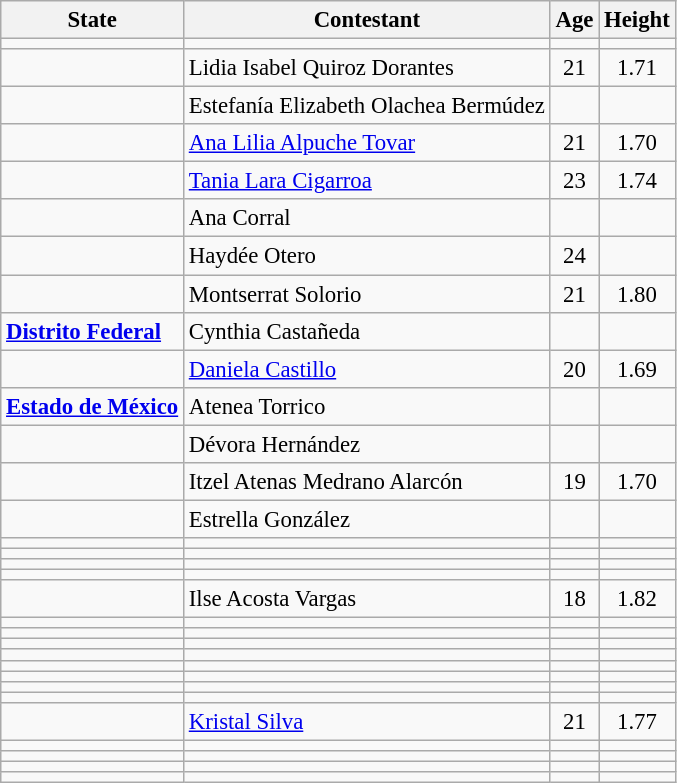<table class="wikitable sortable" style="font-size: 95%;">
<tr>
<th>State</th>
<th>Contestant</th>
<th>Age</th>
<th>Height</th>
</tr>
<tr>
<td><strong></strong></td>
<td></td>
<td style="text-align:center;"></td>
<td style="text-align:center;"></td>
</tr>
<tr>
<td><strong></strong></td>
<td>Lidia Isabel Quiroz Dorantes</td>
<td style="text-align:center;">21</td>
<td style="text-align:center;">1.71</td>
</tr>
<tr>
<td><strong></strong></td>
<td>Estefanía Elizabeth Olachea Bermúdez</td>
<td style="text-align:center;"></td>
<td style="text-align:center;"></td>
</tr>
<tr>
<td><strong></strong></td>
<td><a href='#'>Ana Lilia Alpuche Tovar</a></td>
<td style="text-align:center;">21</td>
<td style="text-align:center;">1.70</td>
</tr>
<tr>
<td><strong></strong></td>
<td><a href='#'>Tania Lara Cigarroa</a></td>
<td style="text-align:center;">23</td>
<td style="text-align:center;">1.74</td>
</tr>
<tr>
<td><strong></strong></td>
<td>Ana Corral</td>
<td style="text-align:center;"></td>
<td style="text-align:center;"></td>
</tr>
<tr>
<td><strong></strong></td>
<td>Haydée Otero</td>
<td style="text-align:center;">24</td>
<td style="text-align:center;"></td>
</tr>
<tr>
<td><strong></strong></td>
<td>Montserrat Solorio</td>
<td style="text-align:center;">21</td>
<td style="text-align:center;">1.80</td>
</tr>
<tr>
<td><strong> <a href='#'>Distrito Federal</a></strong></td>
<td>Cynthia Castañeda</td>
<td style="text-align:center;"></td>
<td style="text-align:center;"></td>
</tr>
<tr>
<td><strong></strong></td>
<td><a href='#'>Daniela Castillo</a></td>
<td style="text-align:center;">20</td>
<td style="text-align:center;">1.69</td>
</tr>
<tr>
<td><strong>  <a href='#'>Estado de México</a></strong></td>
<td>Atenea Torrico</td>
<td style="text-align:center;"></td>
<td style="text-align:center;"></td>
</tr>
<tr>
<td><strong></strong></td>
<td>Dévora Hernández</td>
<td style="text-align:center;"></td>
<td style="text-align:center;"></td>
</tr>
<tr>
<td><strong></strong></td>
<td>Itzel Atenas Medrano Alarcón</td>
<td style="text-align:center;">19</td>
<td style="text-align:center;">1.70</td>
</tr>
<tr>
<td><strong></strong></td>
<td>Estrella González</td>
<td style="text-align:center;"></td>
<td style="text-align:center;"></td>
</tr>
<tr>
<td><strong></strong></td>
<td></td>
<td style="text-align:center;"></td>
<td style="text-align:center;"></td>
</tr>
<tr>
<td><strong></strong></td>
<td></td>
<td style="text-align:center;"></td>
<td style="text-align:center;"></td>
</tr>
<tr>
<td><strong></strong></td>
<td></td>
<td style="text-align:center;"></td>
<td style="text-align:center;"></td>
</tr>
<tr>
<td><strong></strong></td>
<td></td>
<td style="text-align:center;"></td>
<td style="text-align:center;"></td>
</tr>
<tr>
<td><strong></strong></td>
<td>Ilse Acosta Vargas</td>
<td style="text-align:center;">18</td>
<td style="text-align:center;">1.82</td>
</tr>
<tr>
<td><strong></strong></td>
<td></td>
<td style="text-align:center;"></td>
<td style="text-align:center;"></td>
</tr>
<tr>
<td><strong></strong></td>
<td></td>
<td style="text-align:center;"></td>
<td style="text-align:center;"></td>
</tr>
<tr>
<td><strong></strong></td>
<td></td>
<td style="text-align:center;"></td>
<td style="text-align:center;"></td>
</tr>
<tr>
<td><strong></strong></td>
<td></td>
<td style="text-align:center;"></td>
<td style="text-align:center;"></td>
</tr>
<tr>
<td><strong></strong></td>
<td></td>
<td style="text-align:center;"></td>
<td style="text-align:center;"></td>
</tr>
<tr>
<td><strong></strong></td>
<td></td>
<td style="text-align:center;"></td>
<td style="text-align:center;"></td>
</tr>
<tr>
<td><strong></strong></td>
<td></td>
<td style="text-align:center;"></td>
<td style="text-align:center;"></td>
</tr>
<tr>
<td><strong></strong></td>
<td></td>
<td style="text-align:center;"></td>
<td style="text-align:center;"></td>
</tr>
<tr>
<td><strong></strong></td>
<td><a href='#'>Kristal Silva</a></td>
<td style="text-align:center;">21</td>
<td style="text-align:center;">1.77</td>
</tr>
<tr>
<td><strong></strong></td>
<td></td>
<td style="text-align:center;"></td>
<td style="text-align:center;"></td>
</tr>
<tr>
<td><strong></strong></td>
<td></td>
<td style="text-align:center;"></td>
<td style="text-align:center;"></td>
</tr>
<tr>
<td><strong></strong></td>
<td></td>
<td style="text-align:center;"></td>
<td style="text-align:center;"></td>
</tr>
<tr>
<td><strong></strong></td>
<td></td>
<td style="text-align:center;"></td>
<td style="text-align:center;"></td>
</tr>
</table>
